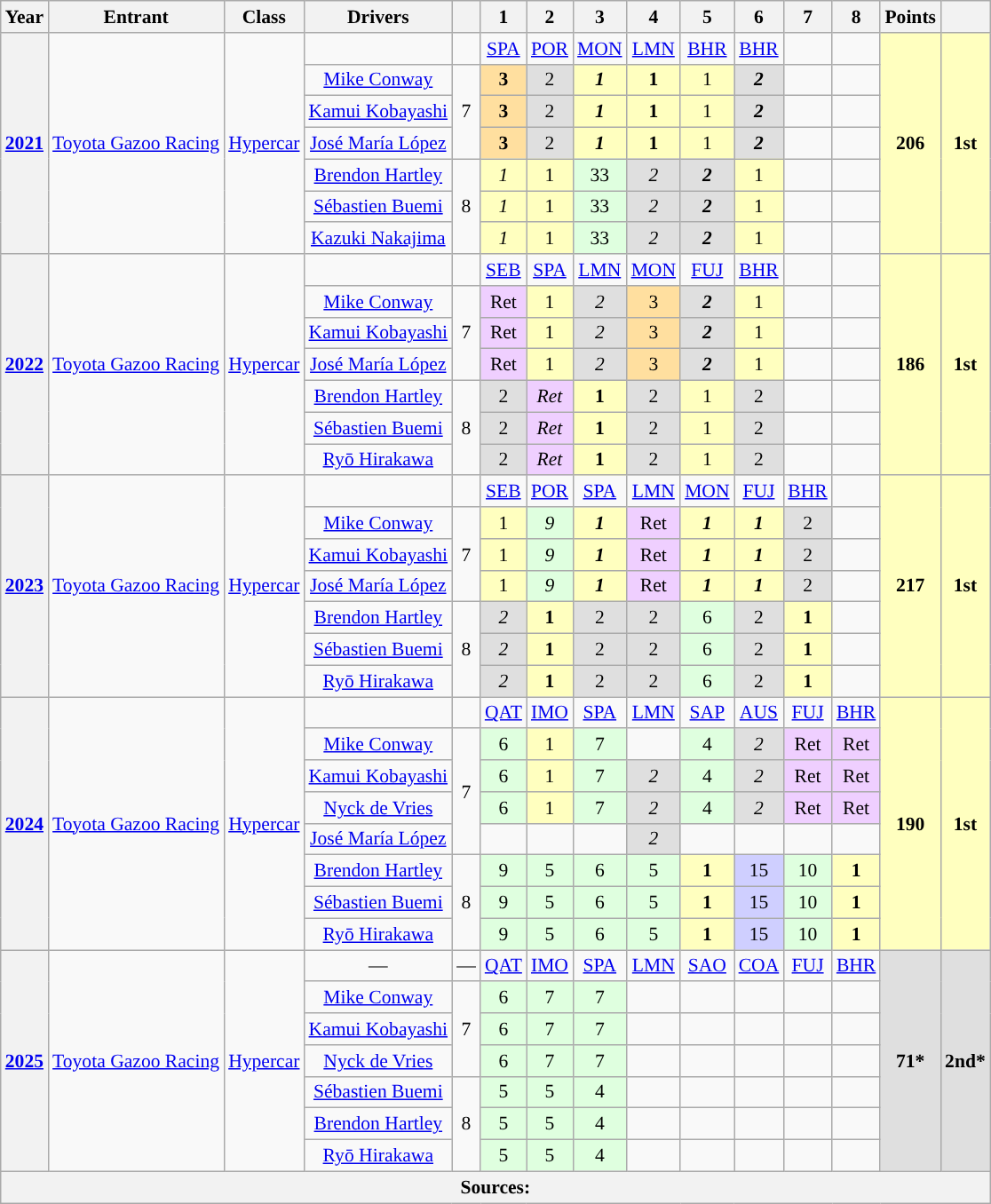<table class="wikitable" style="text-align:center; font-size:90%">
<tr>
<th>Year</th>
<th>Entrant</th>
<th>Class</th>
<th>Drivers</th>
<th></th>
<th>1</th>
<th>2</th>
<th>3</th>
<th>4</th>
<th>5</th>
<th>6</th>
<th>7</th>
<th>8</th>
<th>Points</th>
<th></th>
</tr>
<tr>
<th rowspan=7><a href='#'>2021</a></th>
<td rowspan=7><a href='#'>Toyota Gazoo Racing</a></td>
<td rowspan=7><a href='#'>Hypercar</a></td>
<td></td>
<td></td>
<td><a href='#'>SPA</a></td>
<td><a href='#'>POR</a></td>
<td><a href='#'>MON</a></td>
<td><a href='#'>LMN</a></td>
<td><a href='#'>BHR</a></td>
<td><a href='#'>BHR</a></td>
<td></td>
<td></td>
<th rowspan="7" style="background:#FFFFBF;">206</th>
<th rowspan="7" style="background:#FFFFBF;">1st</th>
</tr>
<tr>
<td> <a href='#'>Mike Conway</a></td>
<td rowspan=3>7</td>
<td style="background:#FFDF9F;"><strong>3</strong></td>
<td style="background:#DFDFDF;">2</td>
<td style="background:#FFFFBF;"><strong><em>1</em></strong></td>
<td style="background:#FFFFBF;"><strong>1</strong></td>
<td style="background:#FFFFBF;">1</td>
<td style="background:#DFDFDF;"><strong><em>2</em></strong></td>
<td></td>
<td></td>
</tr>
<tr>
<td> <a href='#'>Kamui Kobayashi</a></td>
<td style="background:#FFDF9F;"><strong>3</strong></td>
<td style="background:#DFDFDF;">2</td>
<td style="background:#FFFFBF;"><strong><em>1</em></strong></td>
<td style="background:#FFFFBF;"><strong>1</strong></td>
<td style="background:#FFFFBF;">1</td>
<td style="background:#DFDFDF;"><strong><em>2</em></strong></td>
<td></td>
<td></td>
</tr>
<tr>
<td> <a href='#'>José María López</a></td>
<td style="background:#FFDF9F;"><strong>3</strong></td>
<td style="background:#DFDFDF;">2</td>
<td style="background:#FFFFBF;"><strong><em>1</em></strong></td>
<td style="background:#FFFFBF;"><strong>1</strong></td>
<td style="background:#FFFFBF;">1</td>
<td style="background:#DFDFDF;"><strong><em>2</em></strong></td>
<td></td>
<td></td>
</tr>
<tr>
<td> <a href='#'>Brendon Hartley</a></td>
<td rowspan=3>8</td>
<td style="background:#FFFFBF;"><em>1</em></td>
<td style="background:#FFFFBF;">1</td>
<td style="background:#dfffdf;">33</td>
<td style="background:#DFDFDF;"><em>2</em></td>
<td style="background:#DFDFDF;"><strong><em>2</em></strong></td>
<td style="background:#FFFFBF;">1</td>
<td></td>
<td></td>
</tr>
<tr>
<td> <a href='#'>Sébastien Buemi</a></td>
<td style="background:#FFFFBF;"><em>1</em></td>
<td style="background:#FFFFBF;">1</td>
<td style="background:#dfffdf;">33</td>
<td style="background:#DFDFDF;"><em>2</em></td>
<td style="background:#DFDFDF;"><strong><em>2</em></strong></td>
<td style="background:#FFFFBF;">1</td>
<td></td>
<td></td>
</tr>
<tr>
<td> <a href='#'>Kazuki Nakajima</a></td>
<td style="background:#FFFFBF;"><em>1</em></td>
<td style="background:#FFFFBF;">1</td>
<td style="background:#dfffdf;">33</td>
<td style="background:#DFDFDF;"><em>2</em></td>
<td style="background:#DFDFDF;"><strong><em>2</em></strong></td>
<td style="background:#FFFFBF;">1</td>
<td></td>
<td></td>
</tr>
<tr>
<th rowspan=7><a href='#'>2022</a></th>
<td rowspan=7><a href='#'>Toyota Gazoo Racing</a></td>
<td rowspan=7><a href='#'>Hypercar</a></td>
<td></td>
<td></td>
<td><a href='#'>SEB</a></td>
<td><a href='#'>SPA</a></td>
<td><a href='#'>LMN</a></td>
<td><a href='#'>MON</a></td>
<td><a href='#'>FUJ</a></td>
<td><a href='#'>BHR</a></td>
<td></td>
<td></td>
<th rowspan="7" style="background:#FFFFBF;">186</th>
<th rowspan="7" style="background:#FFFFBF;">1st</th>
</tr>
<tr>
<td> <a href='#'>Mike Conway</a></td>
<td rowspan=3>7</td>
<td style="background:#efcfff;">Ret</td>
<td style="background:#FFFFBF;">1</td>
<td style="background:#DFDFDF;"><em>2</em></td>
<td style="background:#FFDF9F;">3</td>
<td style="background:#DFDFDF;"><strong><em>2</em></strong></td>
<td style="background:#FFFFBF;">1</td>
<td></td>
<td></td>
</tr>
<tr>
<td> <a href='#'>Kamui Kobayashi</a></td>
<td style="background:#efcfff;">Ret</td>
<td style="background:#FFFFBF;">1</td>
<td style="background:#DFDFDF;"><em>2</em></td>
<td style="background:#FFDF9F;">3</td>
<td style="background:#DFDFDF;"><strong><em>2</em></strong></td>
<td style="background:#FFFFBF;">1</td>
<td></td>
<td></td>
</tr>
<tr>
<td> <a href='#'>José María López</a></td>
<td style="background:#efcfff;">Ret</td>
<td style="background:#FFFFBF;">1</td>
<td style="background:#DFDFDF;"><em>2</em></td>
<td style="background:#FFDF9F;">3</td>
<td style="background:#DFDFDF;"><strong><em>2</em></strong></td>
<td style="background:#FFFFBF;">1</td>
<td></td>
<td></td>
</tr>
<tr>
<td> <a href='#'>Brendon Hartley</a></td>
<td rowspan=3>8</td>
<td style="background:#DFDFDF;">2</td>
<td style="background:#efcfff;"><em>Ret</em></td>
<td style="background:#FFFFBF;"><strong>1</strong></td>
<td style="background:#DFDFDF;">2</td>
<td style="background:#FFFFBF;">1</td>
<td style="background:#DFDFDF;">2</td>
<td></td>
<td></td>
</tr>
<tr>
<td> <a href='#'>Sébastien Buemi</a></td>
<td style="background:#DFDFDF;">2</td>
<td style="background:#efcfff;"><em>Ret</em></td>
<td style="background:#FFFFBF;"><strong>1</strong></td>
<td style="background:#DFDFDF;">2</td>
<td style="background:#FFFFBF;">1</td>
<td style="background:#DFDFDF;">2</td>
<td></td>
<td></td>
</tr>
<tr>
<td> <a href='#'>Ryō Hirakawa</a></td>
<td style="background:#DFDFDF;">2</td>
<td style="background:#efcfff;"><em>Ret</em></td>
<td style="background:#FFFFBF;"><strong>1</strong></td>
<td style="background:#DFDFDF;">2</td>
<td style="background:#FFFFBF;">1</td>
<td style="background:#DFDFDF;">2</td>
<td></td>
<td></td>
</tr>
<tr>
<th rowspan=7><a href='#'>2023</a></th>
<td rowspan=7><a href='#'>Toyota Gazoo Racing</a></td>
<td rowspan=7><a href='#'>Hypercar</a></td>
<td></td>
<td></td>
<td><a href='#'>SEB</a></td>
<td><a href='#'>POR</a></td>
<td><a href='#'>SPA</a></td>
<td><a href='#'>LMN</a></td>
<td><a href='#'>MON</a></td>
<td><a href='#'>FUJ</a></td>
<td><a href='#'>BHR</a></td>
<td></td>
<th rowspan="7" style="background:#FFFFBF;” ">217</th>
<th rowspan="7" style="background:#FFFFBF;”">1st</th>
</tr>
<tr>
<td> <a href='#'>Mike Conway</a></td>
<td rowspan=3>7</td>
<td style="background:#FFFFBF;">1</td>
<td style="background:#dfffdf;"><em>9</em></td>
<td style="background:#FFFFBF;"><strong><em>1</em></strong></td>
<td style="background:#efcfff;">Ret</td>
<td style="background:#FFFFBF;"><strong><em>1</em></strong></td>
<td style="background:#FFFFBF;"><strong><em>1</em></strong></td>
<td style="background:#DFDFDF;">2</td>
<td></td>
</tr>
<tr>
<td> <a href='#'>Kamui Kobayashi</a></td>
<td style="background:#FFFFBF;">1</td>
<td style="background:#dfffdf;"><em>9</em></td>
<td style="background:#FFFFBF;"><strong><em>1</em></strong></td>
<td style="background:#efcfff;">Ret</td>
<td style="background:#FFFFBF;"><strong><em>1</em></strong></td>
<td style="background:#FFFFBF;"><strong><em>1</em></strong></td>
<td style="background:#DFDFDF;">2</td>
<td></td>
</tr>
<tr>
<td> <a href='#'>José María López</a></td>
<td style="background:#FFFFBF;">1</td>
<td style="background:#dfffdf;"><em>9</em></td>
<td style="background:#FFFFBF;"><strong><em>1</em></strong></td>
<td style="background:#efcfff;">Ret</td>
<td style="background:#FFFFBF;"><strong><em>1</em></strong></td>
<td style="background:#FFFFBF;"><strong><em>1</em></strong></td>
<td style="background:#DFDFDF;">2</td>
<td></td>
</tr>
<tr>
<td> <a href='#'>Brendon Hartley</a></td>
<td rowspan=3>8</td>
<td style="background:#DFDFDF;"><em>2</em></td>
<td style="background:#FFFFBF;"><strong>1</strong></td>
<td style="background:#DFDFDF;">2</td>
<td style="background:#DFDFDF;">2</td>
<td style="background:#dfffdf;">6</td>
<td style="background:#DFDFDF;">2</td>
<td style="background:#FFFFBF;"><strong>1</strong></td>
<td></td>
</tr>
<tr>
<td> <a href='#'>Sébastien Buemi</a></td>
<td style="background:#DFDFDF;"><em>2</em></td>
<td style="background:#FFFFBF;"><strong>1</strong></td>
<td style="background:#DFDFDF;">2</td>
<td style="background:#DFDFDF;">2</td>
<td style="background:#dfffdf;">6</td>
<td style="background:#DFDFDF;">2</td>
<td style="background:#FFFFBF;"><strong>1</strong></td>
<td></td>
</tr>
<tr>
<td> <a href='#'>Ryō Hirakawa</a></td>
<td style="background:#DFDFDF;"><em>2</em></td>
<td style="background:#FFFFBF;"><strong>1</strong></td>
<td style="background:#DFDFDF;">2</td>
<td style="background:#DFDFDF;">2</td>
<td style="background:#dfffdf;">6</td>
<td style="background:#DFDFDF;">2</td>
<td style="background:#FFFFBF;"><strong>1</strong></td>
<td></td>
</tr>
<tr>
<th rowspan=8><a href='#'>2024</a></th>
<td rowspan=8><a href='#'>Toyota Gazoo Racing</a></td>
<td rowspan=8><a href='#'>Hypercar</a></td>
<td></td>
<td></td>
<td><a href='#'>QAT</a></td>
<td><a href='#'>IMO</a></td>
<td><a href='#'>SPA</a></td>
<td><a href='#'>LMN</a></td>
<td><a href='#'>SAP</a></td>
<td><a href='#'>AUS</a></td>
<td><a href='#'>FUJ</a></td>
<td><a href='#'>BHR</a></td>
<th rowspan="8" style="background:#FFFFBF;">190</th>
<th rowspan="8" style="background:#FFFFBF;">1st</th>
</tr>
<tr>
<td> <a href='#'>Mike Conway</a></td>
<td rowspan=4>7</td>
<td style="background:#dfffdf;">6</td>
<td style="background:#FFFFBF;">1</td>
<td style="background:#dfffdf;">7</td>
<td></td>
<td style="background:#dfffdf;”">4</td>
<td style="background:#DFDFDF;"><em>2</em></td>
<td style="background:#efcfff;">Ret</td>
<td style="background:#efcfff;">Ret</td>
</tr>
<tr>
<td> <a href='#'>Kamui Kobayashi</a></td>
<td style="background:#dfffdf;">6</td>
<td style="background:#FFFFBF;">1</td>
<td style="background:#dfffdf;">7</td>
<td style="background:#DFDFDF;"><em>2</em></td>
<td style="background:#dfffdf;”">4</td>
<td style="background:#DFDFDF;"><em>2</em></td>
<td style="background:#efcfff;">Ret</td>
<td style="background:#efcfff;">Ret</td>
</tr>
<tr>
<td> <a href='#'>Nyck de Vries</a></td>
<td style="background:#dfffdf;">6</td>
<td style="background:#FFFFBF;">1</td>
<td style="background:#dfffdf;">7</td>
<td style="background:#DFDFDF;"><em>2</em></td>
<td style="background:#dfffdf;”">4</td>
<td style="background:#DFDFDF;"><em>2</em></td>
<td style="background:#efcfff;">Ret</td>
<td style="background:#efcfff;">Ret</td>
</tr>
<tr>
<td> <a href='#'>José María López</a></td>
<td></td>
<td></td>
<td></td>
<td style="background:#DFDFDF;"><em>2</em></td>
<td></td>
<td></td>
<td></td>
<td></td>
</tr>
<tr>
<td> <a href='#'>Brendon Hartley</a></td>
<td rowspan=3>8</td>
<td style="background:#dfffdf;">9</td>
<td style="background:#dfffdf;">5</td>
<td style="background:#dfffdf;">6</td>
<td style="background:#dfffdf;">5</td>
<td style="background:#FFFFBF;"><strong>1</strong></td>
<td style="background:#CFCFFF;”">15</td>
<td style="background:#dfffdf;">10</td>
<td style="background:#FFFFBF;"><strong>1</strong></td>
</tr>
<tr>
<td> <a href='#'>Sébastien Buemi</a></td>
<td style="background:#dfffdf;">9</td>
<td style="background:#dfffdf;">5</td>
<td style="background:#dfffdf;">6</td>
<td style="background:#dfffdf;">5</td>
<td style="background:#FFFFBF;"><strong>1</strong></td>
<td style="background:#CFCFFF;”">15</td>
<td style="background:#dfffdf;">10</td>
<td style="background:#FFFFBF;"><strong>1</strong></td>
</tr>
<tr>
<td> <a href='#'>Ryō Hirakawa</a></td>
<td style="background:#dfffdf;">9</td>
<td style="background:#dfffdf;">5</td>
<td style="background:#dfffdf;">6</td>
<td style="background:#dfffdf;">5</td>
<td style="background:#FFFFBF;"><strong>1</strong></td>
<td style="background:#CFCFFF;”">15</td>
<td style="background:#dfffdf;">10</td>
<td style="background:#FFFFBF;"><strong>1</strong></td>
</tr>
<tr>
<th rowspan="7"><a href='#'>2025</a></th>
<td rowspan="7"><a href='#'>Toyota Gazoo Racing</a></td>
<td rowspan="7"><a href='#'>Hypercar</a></td>
<td>—</td>
<td>—</td>
<td><a href='#'>QAT</a></td>
<td><a href='#'>IMO</a></td>
<td><a href='#'>SPA</a></td>
<td><a href='#'>LMN</a></td>
<td><a href='#'>SAO</a></td>
<td><a href='#'>COA</a></td>
<td><a href='#'>FUJ</a></td>
<td><a href='#'>BHR</a></td>
<th rowspan="7" style="background:#DFDFDF;">71*</th>
<th rowspan="7" style="background:#DFDFDF;">2nd*</th>
</tr>
<tr>
<td> <a href='#'>Mike Conway</a></td>
<td rowspan="3">7</td>
<td style="background:#dfffdf;">6</td>
<td style="background:#dfffdf;">7</td>
<td style="background:#dfffdf;">7</td>
<td></td>
<td></td>
<td></td>
<td></td>
<td></td>
</tr>
<tr>
<td> <a href='#'>Kamui Kobayashi</a></td>
<td style="background:#dfffdf;">6</td>
<td style="background:#dfffdf;">7</td>
<td style="background:#dfffdf;">7</td>
<td></td>
<td></td>
<td></td>
<td></td>
<td></td>
</tr>
<tr>
<td> <a href='#'>Nyck de Vries</a></td>
<td style="background:#dfffdf;">6</td>
<td style="background:#dfffdf;">7</td>
<td style="background:#dfffdf;">7</td>
<td></td>
<td></td>
<td></td>
<td></td>
<td></td>
</tr>
<tr>
<td> <a href='#'>Sébastien Buemi</a></td>
<td rowspan="3">8</td>
<td style="background:#dfffdf;">5</td>
<td style="background:#dfffdf;">5</td>
<td style="background:#dfffdf;">4</td>
<td></td>
<td></td>
<td></td>
<td></td>
<td></td>
</tr>
<tr>
<td> <a href='#'>Brendon Hartley</a></td>
<td style="background:#dfffdf;">5</td>
<td style="background:#dfffdf;">5</td>
<td style="background:#dfffdf;">4</td>
<td></td>
<td></td>
<td></td>
<td></td>
<td></td>
</tr>
<tr>
<td> <a href='#'>Ryō Hirakawa</a></td>
<td style="background:#dfffdf;">5</td>
<td style="background:#dfffdf;">5</td>
<td style="background:#dfffdf;">4</td>
<td></td>
<td></td>
<td></td>
<td></td>
<td></td>
</tr>
<tr>
<th colspan="15">Sources:</th>
</tr>
</table>
